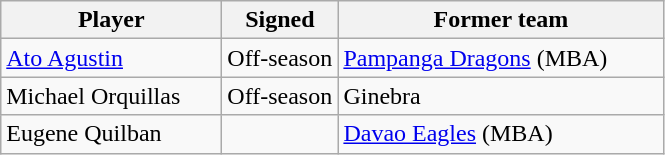<table class="wikitable sortable sortable">
<tr>
<th style="width:140px"><strong>Player</strong></th>
<th style="width:70px"><strong>Signed</strong></th>
<th style="width:210px"><strong>Former team</strong></th>
</tr>
<tr>
<td><a href='#'>Ato Agustin</a></td>
<td>Off-season</td>
<td><a href='#'>Pampanga Dragons</a> (MBA)</td>
</tr>
<tr>
<td>Michael Orquillas</td>
<td>Off-season</td>
<td>Ginebra</td>
</tr>
<tr>
<td>Eugene Quilban</td>
<td></td>
<td><a href='#'>Davao Eagles</a> (MBA)</td>
</tr>
</table>
